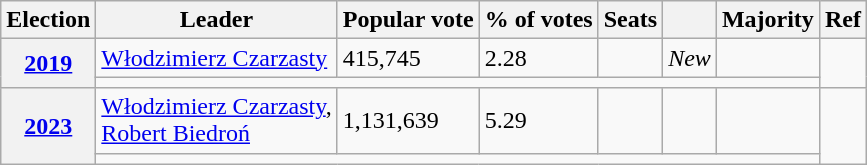<table class="wikitable col3right col4right">
<tr>
<th>Election</th>
<th>Leader</th>
<th>Popular vote</th>
<th>% of votes</th>
<th>Seats</th>
<th></th>
<th>Majority</th>
<th>Ref</th>
</tr>
<tr>
<th rowspan="2"><a href='#'>2019</a></th>
<td><a href='#'>Włodzimierz Czarzasty</a></td>
<td>415,745<br></td>
<td>2.28</td>
<td></td>
<td><em>New</em></td>
<td></td>
<td rowspan="2"></td>
</tr>
<tr>
<td colspan="6"></td>
</tr>
<tr>
<th rowspan="2"><a href='#'>2023</a></th>
<td><a href='#'>Włodzimierz Czarzasty</a>,<br><a href='#'>Robert Biedroń</a></td>
<td>1,131,639<br></td>
<td>5.29</td>
<td></td>
<td></td>
<td></td>
<td rowspan="2"></td>
</tr>
<tr>
<td colspan="6"></td>
</tr>
</table>
